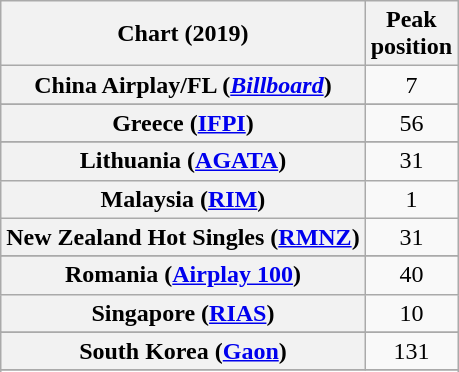<table class="wikitable sortable plainrowheaders" style="text-align:center">
<tr>
<th scope="col">Chart (2019)</th>
<th scope="col">Peak<br>position</th>
</tr>
<tr>
<th scope="row">China Airplay/FL (<em><a href='#'>Billboard</a></em>)</th>
<td>7</td>
</tr>
<tr>
</tr>
<tr>
</tr>
<tr>
</tr>
<tr>
<th scope="row">Greece (<a href='#'>IFPI</a>)</th>
<td>56</td>
</tr>
<tr>
</tr>
<tr>
</tr>
<tr>
</tr>
<tr>
</tr>
<tr>
<th scope="row">Lithuania (<a href='#'>AGATA</a>)</th>
<td>31</td>
</tr>
<tr>
<th scope="row">Malaysia (<a href='#'>RIM</a>)</th>
<td>1</td>
</tr>
<tr>
<th scope="row">New Zealand Hot Singles (<a href='#'>RMNZ</a>)</th>
<td>31</td>
</tr>
<tr>
</tr>
<tr>
</tr>
<tr>
<th scope="row">Romania (<a href='#'>Airplay 100</a>)</th>
<td>40</td>
</tr>
<tr>
<th scope="row">Singapore (<a href='#'>RIAS</a>)</th>
<td>10</td>
</tr>
<tr>
</tr>
<tr>
</tr>
<tr>
<th scope="row">South Korea (<a href='#'>Gaon</a>)</th>
<td>131</td>
</tr>
<tr>
</tr>
<tr>
</tr>
<tr>
</tr>
<tr>
</tr>
<tr>
</tr>
<tr>
</tr>
</table>
